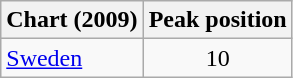<table class="wikitable">
<tr>
<th align="left">Chart (2009)</th>
<th align="center">Peak position</th>
</tr>
<tr>
<td align="left"><a href='#'>Sweden</a></td>
<td align="center">10</td>
</tr>
</table>
